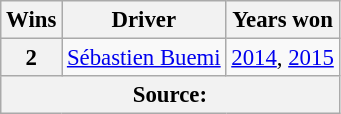<table class="wikitable" style="font-size: 95%;">
<tr>
<th>Wins</th>
<th>Driver</th>
<th>Years won</th>
</tr>
<tr>
<th>2</th>
<td> <a href='#'>Sébastien Buemi</a></td>
<td><a href='#'>2014</a>, <a href='#'>2015</a></td>
</tr>
<tr>
<th colspan=3>Source:</th>
</tr>
</table>
